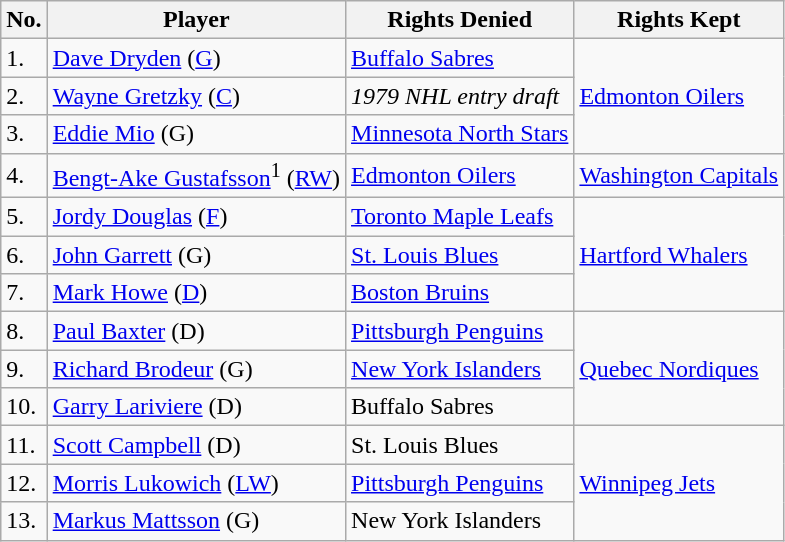<table class="wikitable sortable">
<tr>
<th>No.</th>
<th>Player</th>
<th>Rights Denied</th>
<th>Rights Kept</th>
</tr>
<tr>
<td>1.</td>
<td><a href='#'>Dave Dryden</a> (<a href='#'>G</a>)</td>
<td><a href='#'>Buffalo Sabres</a></td>
<td rowspan="3"><a href='#'>Edmonton Oilers</a></td>
</tr>
<tr>
<td>2.</td>
<td><a href='#'>Wayne Gretzky</a> (<a href='#'>C</a>)</td>
<td><em>1979 NHL entry draft</em></td>
</tr>
<tr>
<td>3.</td>
<td><a href='#'>Eddie Mio</a> (G)</td>
<td><a href='#'>Minnesota North Stars</a></td>
</tr>
<tr>
<td>4.</td>
<td><a href='#'>Bengt-Ake Gustafsson</a><sup>1</sup> (<a href='#'>RW</a>)</td>
<td><a href='#'>Edmonton Oilers</a></td>
<td><a href='#'>Washington Capitals</a></td>
</tr>
<tr>
<td>5.</td>
<td><a href='#'>Jordy Douglas</a> (<a href='#'>F</a>)</td>
<td><a href='#'>Toronto Maple Leafs</a></td>
<td rowspan="3"><a href='#'>Hartford Whalers</a></td>
</tr>
<tr>
<td>6.</td>
<td><a href='#'>John Garrett</a> (G)</td>
<td><a href='#'>St. Louis Blues</a></td>
</tr>
<tr>
<td>7.</td>
<td><a href='#'>Mark Howe</a> (<a href='#'>D</a>)</td>
<td><a href='#'>Boston Bruins</a></td>
</tr>
<tr>
<td>8.</td>
<td><a href='#'>Paul Baxter</a> (D)</td>
<td><a href='#'>Pittsburgh Penguins</a></td>
<td rowspan="3"><a href='#'>Quebec Nordiques</a></td>
</tr>
<tr>
<td>9.</td>
<td><a href='#'>Richard Brodeur</a> (G)</td>
<td><a href='#'>New York Islanders</a></td>
</tr>
<tr>
<td>10.</td>
<td><a href='#'>Garry Lariviere</a> (D)</td>
<td>Buffalo Sabres</td>
</tr>
<tr>
<td>11.</td>
<td><a href='#'>Scott Campbell</a> (D)</td>
<td>St. Louis Blues</td>
<td rowspan="3"><a href='#'>Winnipeg Jets</a></td>
</tr>
<tr>
<td>12.</td>
<td><a href='#'>Morris Lukowich</a> (<a href='#'>LW</a>)</td>
<td><a href='#'>Pittsburgh Penguins</a></td>
</tr>
<tr>
<td>13.</td>
<td><a href='#'>Markus Mattsson</a> (G)</td>
<td>New York Islanders</td>
</tr>
</table>
